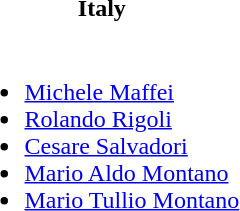<table>
<tr>
<th>Italy</th>
</tr>
<tr>
<td><br><ul><li><a href='#'>Michele Maffei</a></li><li><a href='#'>Rolando Rigoli</a></li><li><a href='#'>Cesare Salvadori</a></li><li><a href='#'>Mario Aldo Montano</a></li><li><a href='#'>Mario Tullio Montano</a></li></ul></td>
</tr>
</table>
